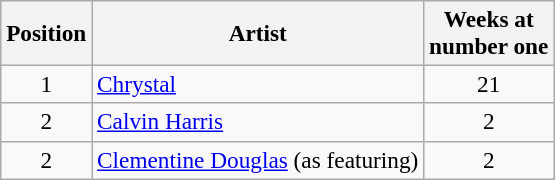<table class="wikitable sortable plainrowheaders" style="font-size:97%;">
<tr>
<th scope=col>Position</th>
<th scope=col>Artist</th>
<th scope=col>Weeks at<br>number one</th>
</tr>
<tr>
<td align=center>1</td>
<td><a href='#'>Chrystal</a></td>
<td align=center>21</td>
</tr>
<tr>
<td align=center>2</td>
<td><a href='#'>Calvin Harris</a></td>
<td align=center>2</td>
</tr>
<tr>
<td align=center>2</td>
<td><a href='#'>Clementine Douglas</a> (as featuring)</td>
<td align=center>2</td>
</tr>
</table>
